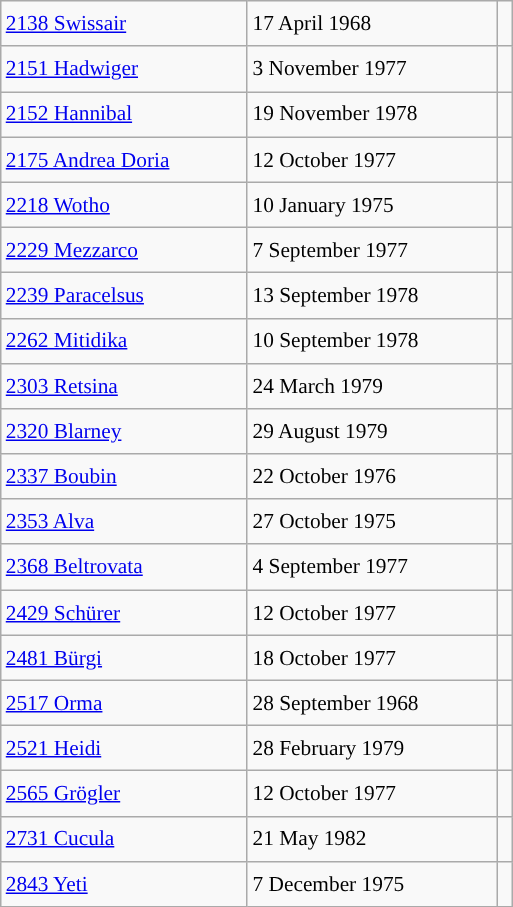<table class="wikitable" style="font-size: 89%; float: left; width: 24em; margin-right: 1em; line-height: 1.65em !important; height: 540px;">
<tr>
<td><a href='#'>2138 Swissair</a></td>
<td>17 April 1968</td>
<td></td>
</tr>
<tr>
<td><a href='#'>2151 Hadwiger</a></td>
<td>3 November 1977</td>
<td></td>
</tr>
<tr>
<td><a href='#'>2152 Hannibal</a></td>
<td>19 November 1978</td>
<td></td>
</tr>
<tr>
<td><a href='#'>2175 Andrea Doria</a></td>
<td>12 October 1977</td>
<td></td>
</tr>
<tr>
<td><a href='#'>2218 Wotho</a></td>
<td>10 January 1975</td>
<td></td>
</tr>
<tr>
<td><a href='#'>2229 Mezzarco</a></td>
<td>7 September 1977</td>
<td></td>
</tr>
<tr>
<td><a href='#'>2239 Paracelsus</a></td>
<td>13 September 1978</td>
<td></td>
</tr>
<tr>
<td><a href='#'>2262 Mitidika</a></td>
<td>10 September 1978</td>
<td></td>
</tr>
<tr>
<td><a href='#'>2303 Retsina</a></td>
<td>24 March 1979</td>
<td></td>
</tr>
<tr>
<td><a href='#'>2320 Blarney</a></td>
<td>29 August 1979</td>
<td></td>
</tr>
<tr>
<td><a href='#'>2337 Boubin</a></td>
<td>22 October 1976</td>
<td></td>
</tr>
<tr>
<td><a href='#'>2353 Alva</a></td>
<td>27 October 1975</td>
<td></td>
</tr>
<tr>
<td><a href='#'>2368 Beltrovata</a></td>
<td>4 September 1977</td>
<td></td>
</tr>
<tr>
<td><a href='#'>2429 Schürer</a></td>
<td>12 October 1977</td>
<td></td>
</tr>
<tr>
<td><a href='#'>2481 Bürgi</a></td>
<td>18 October 1977</td>
<td></td>
</tr>
<tr>
<td><a href='#'>2517 Orma</a></td>
<td>28 September 1968</td>
<td></td>
</tr>
<tr>
<td><a href='#'>2521 Heidi</a></td>
<td>28 February 1979</td>
<td></td>
</tr>
<tr>
<td><a href='#'>2565 Grögler</a></td>
<td>12 October 1977</td>
<td></td>
</tr>
<tr>
<td><a href='#'>2731 Cucula</a></td>
<td>21 May 1982</td>
<td></td>
</tr>
<tr>
<td><a href='#'>2843 Yeti</a></td>
<td>7 December 1975</td>
<td></td>
</tr>
</table>
